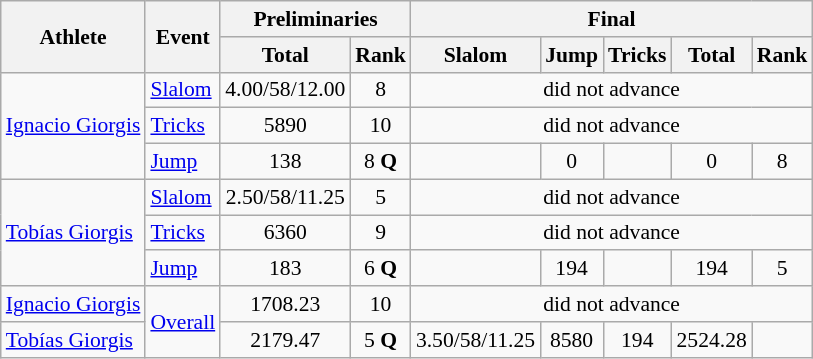<table class="wikitable" border="1" style="font-size:90%">
<tr>
<th rowspan=2>Athlete</th>
<th rowspan=2>Event</th>
<th colspan=2>Preliminaries</th>
<th colspan=5>Final</th>
</tr>
<tr>
<th>Total</th>
<th>Rank</th>
<th>Slalom</th>
<th>Jump</th>
<th>Tricks</th>
<th>Total</th>
<th>Rank</th>
</tr>
<tr style="text-align:center">
<td style="text-align:left" rowspan=3><a href='#'>Ignacio Giorgis</a></td>
<td style="text-align:left"><a href='#'>Slalom</a></td>
<td>4.00/58/12.00</td>
<td>8</td>
<td colspan=5>did not advance</td>
</tr>
<tr style="text-align:center">
<td style="text-align:left"><a href='#'>Tricks</a></td>
<td>5890</td>
<td>10</td>
<td colspan=5>did not advance</td>
</tr>
<tr style="text-align:center">
<td style="text-align:left"><a href='#'>Jump</a></td>
<td>138</td>
<td>8 <strong>Q</strong></td>
<td></td>
<td>0</td>
<td></td>
<td>0</td>
<td>8</td>
</tr>
<tr style="text-align:center">
<td style="text-align:left" rowspan=3><a href='#'>Tobías Giorgis</a></td>
<td style="text-align:left"><a href='#'>Slalom</a></td>
<td>2.50/58/11.25</td>
<td>5</td>
<td colspan=5>did not advance</td>
</tr>
<tr style="text-align:center">
<td style="text-align:left"><a href='#'>Tricks</a></td>
<td>6360</td>
<td>9</td>
<td colspan=5>did not advance</td>
</tr>
<tr style="text-align:center">
<td style="text-align:left"><a href='#'>Jump</a></td>
<td>183</td>
<td>6 <strong>Q</strong></td>
<td></td>
<td>194</td>
<td></td>
<td>194</td>
<td>5</td>
</tr>
<tr style="text-align:center">
<td style="text-align:left"><a href='#'>Ignacio Giorgis</a></td>
<td style="text-align:left" rowspan=2><a href='#'>Overall</a></td>
<td>1708.23</td>
<td>10</td>
<td colspan=5>did not advance</td>
</tr>
<tr style="text-align:center">
<td style="text-align:left"><a href='#'>Tobías Giorgis</a></td>
<td>2179.47</td>
<td>5 <strong>Q</strong></td>
<td>3.50/58/11.25</td>
<td>8580</td>
<td>194</td>
<td>2524.28</td>
<td></td>
</tr>
</table>
